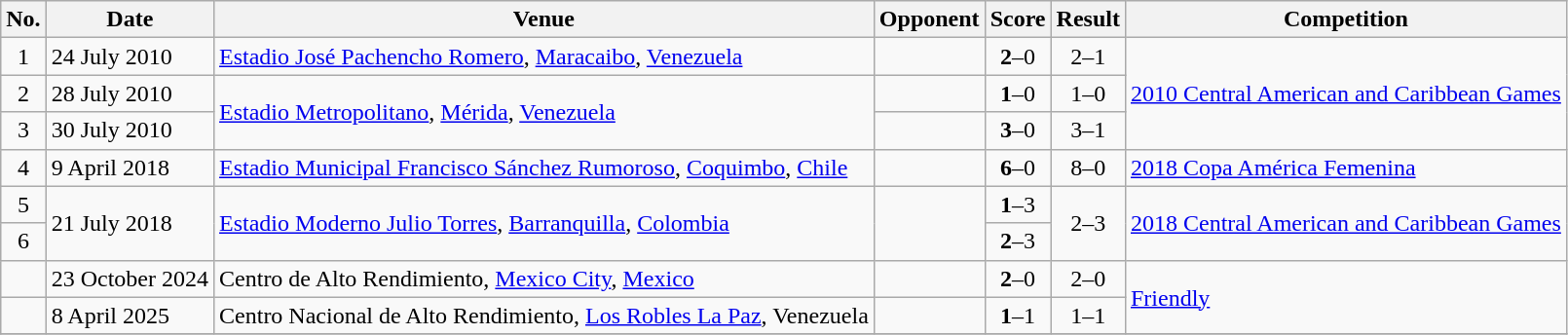<table class="wikitable">
<tr>
<th>No.</th>
<th>Date</th>
<th>Venue</th>
<th>Opponent</th>
<th>Score</th>
<th>Result</th>
<th>Competition</th>
</tr>
<tr>
<td style="text-align:center;">1</td>
<td>24 July 2010</td>
<td><a href='#'>Estadio José Pachencho Romero</a>, <a href='#'>Maracaibo</a>, <a href='#'>Venezuela</a></td>
<td></td>
<td style="text-align:center;"><strong>2</strong>–0</td>
<td style="text-align:center;">2–1</td>
<td rowspan=3><a href='#'>2010 Central American and Caribbean Games</a></td>
</tr>
<tr>
<td style="text-align:center;">2</td>
<td>28 July 2010</td>
<td rowspan=2><a href='#'>Estadio Metropolitano</a>, <a href='#'>Mérida</a>, <a href='#'>Venezuela</a></td>
<td></td>
<td style="text-align:center;"><strong>1</strong>–0</td>
<td style="text-align:center;">1–0</td>
</tr>
<tr>
<td style="text-align:center;">3</td>
<td>30 July 2010</td>
<td></td>
<td style="text-align:center;"><strong>3</strong>–0</td>
<td style="text-align:center;">3–1</td>
</tr>
<tr>
<td style="text-align:center;">4</td>
<td>9 April 2018</td>
<td><a href='#'>Estadio Municipal Francisco Sánchez Rumoroso</a>, <a href='#'>Coquimbo</a>, <a href='#'>Chile</a></td>
<td></td>
<td style="text-align:center;"><strong>6</strong>–0</td>
<td style="text-align:center;">8–0</td>
<td><a href='#'>2018 Copa América Femenina</a></td>
</tr>
<tr>
<td style="text-align:center;">5</td>
<td rowspan=2>21 July 2018</td>
<td rowspan=2><a href='#'>Estadio Moderno Julio Torres</a>, <a href='#'>Barranquilla</a>, <a href='#'>Colombia</a></td>
<td rowspan=2></td>
<td style="text-align:center;"><strong>1</strong>–3</td>
<td rowspan=2 style="text-align:center;">2–3</td>
<td rowspan=2><a href='#'>2018 Central American and Caribbean Games</a></td>
</tr>
<tr style="text-align:center;">
<td>6</td>
<td><strong>2</strong>–3</td>
</tr>
<tr>
<td></td>
<td>23 October 2024</td>
<td>Centro de Alto Rendimiento, <a href='#'>Mexico City</a>, <a href='#'>Mexico</a></td>
<td></td>
<td align=center><strong>2</strong>–0</td>
<td align=center>2–0</td>
<td rowspan=2><a href='#'>Friendly</a></td>
</tr>
<tr>
<td></td>
<td>8 April 2025</td>
<td>Centro Nacional de Alto Rendimiento, <a href='#'>Los Robles La Paz</a>, Venezuela</td>
<td></td>
<td align=center><strong>1</strong>–1</td>
<td align=center>1–1</td>
</tr>
<tr>
</tr>
</table>
